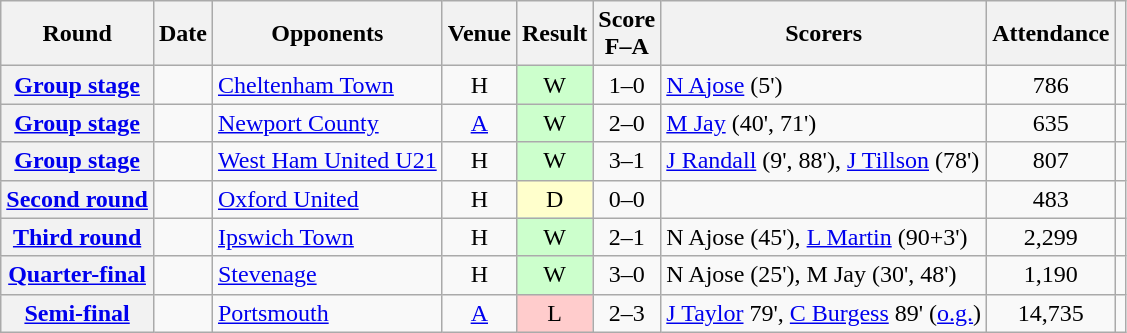<table class="wikitable plainrowheaders" style="text-align:center">
<tr>
<th scope=col>Round</th>
<th scope=col>Date</th>
<th scope=col>Opponents</th>
<th scope=col>Venue</th>
<th scope=col>Result</th>
<th scope=col>Score<br>F–A</th>
<th scope=col class=unsortable>Scorers</th>
<th scope=col>Attendance</th>
<th scope=col" class=unsortable></th>
</tr>
<tr>
<th scope=row><a href='#'>Group stage</a></th>
<td align=left></td>
<td align=left><a href='#'>Cheltenham Town</a></td>
<td>H</td>
<td style=background-color:#CCFFCC>W</td>
<td>1–0</td>
<td align=left><a href='#'>N Ajose</a> (5')</td>
<td>786</td>
<td></td>
</tr>
<tr>
<th scope=row><a href='#'>Group stage</a></th>
<td align=left></td>
<td align=left><a href='#'>Newport County</a></td>
<td><a href='#'>A</a></td>
<td style=background-color:#CCFFCC>W</td>
<td>2–0</td>
<td align=left><a href='#'>M Jay</a> (40', 71')</td>
<td>635</td>
<td></td>
</tr>
<tr>
<th scope=row><a href='#'>Group stage</a></th>
<td align=left></td>
<td align=left><a href='#'>West Ham United U21</a></td>
<td>H</td>
<td style=background-color:#CCFFCC>W</td>
<td>3–1</td>
<td align=left><a href='#'>J Randall</a> (9', 88'), <a href='#'>J Tillson</a> (78')</td>
<td>807</td>
<td></td>
</tr>
<tr>
<th scope=row><a href='#'>Second round</a></th>
<td align=left></td>
<td align=left><a href='#'>Oxford United</a></td>
<td>H</td>
<td style=background-color:#FFFFCC>D</td>
<td>0–0 </td>
<td align=left></td>
<td>483</td>
<td></td>
</tr>
<tr>
<th scope=row><a href='#'>Third round</a></th>
<td align=left></td>
<td align=left><a href='#'>Ipswich Town</a></td>
<td>H</td>
<td style=background-color:#CCFFCC>W</td>
<td>2–1</td>
<td align=left>N Ajose (45'), <a href='#'>L Martin</a> (90+3')</td>
<td>2,299</td>
<td></td>
</tr>
<tr>
<th scope=row><a href='#'>Quarter-final</a></th>
<td align=left></td>
<td align=left><a href='#'>Stevenage</a></td>
<td>H</td>
<td style=background-color:#CCFFCC>W</td>
<td>3–0</td>
<td align=left>N Ajose (25'), M Jay (30', 48')</td>
<td>1,190</td>
<td></td>
</tr>
<tr>
<th scope=row><a href='#'>Semi-final</a></th>
<td align=left></td>
<td align=left><a href='#'>Portsmouth</a></td>
<td><a href='#'>A</a></td>
<td style=background-color:#FFCCCC>L</td>
<td>2–3</td>
<td align=left><a href='#'>J Taylor</a> 79', <a href='#'>C Burgess</a> 89' (<a href='#'>o.g.</a>)</td>
<td>14,735</td>
<td></td>
</tr>
</table>
